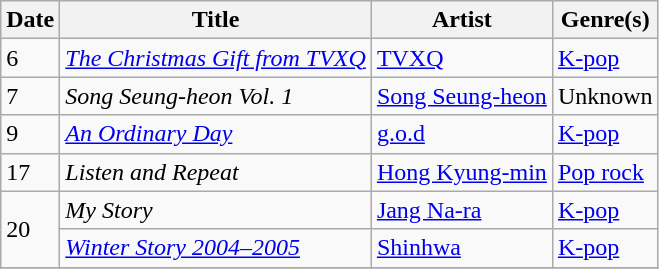<table class="wikitable" style="text-align: left;">
<tr>
<th>Date</th>
<th>Title</th>
<th>Artist</th>
<th>Genre(s)</th>
</tr>
<tr>
<td rowspan="1">6</td>
<td><em><a href='#'>The Christmas Gift from TVXQ</a></em></td>
<td><a href='#'>TVXQ</a></td>
<td><a href='#'>K-pop</a></td>
</tr>
<tr>
<td>7</td>
<td><em>Song Seung-heon Vol. 1</em></td>
<td><a href='#'>Song Seung-heon</a></td>
<td>Unknown</td>
</tr>
<tr>
<td rowspan="1">9</td>
<td><em><a href='#'>An Ordinary Day</a></em></td>
<td><a href='#'>g.o.d</a></td>
<td><a href='#'>K-pop</a></td>
</tr>
<tr>
<td>17</td>
<td><em>Listen and Repeat</em></td>
<td><a href='#'>Hong Kyung-min</a></td>
<td><a href='#'>Pop rock</a></td>
</tr>
<tr>
<td rowspan="2">20</td>
<td><em>My Story</em></td>
<td><a href='#'>Jang Na-ra</a></td>
<td><a href='#'>K-pop</a></td>
</tr>
<tr>
<td><em><a href='#'>Winter Story 2004–2005</a></em></td>
<td><a href='#'>Shinhwa</a></td>
<td><a href='#'>K-pop</a></td>
</tr>
<tr>
</tr>
</table>
